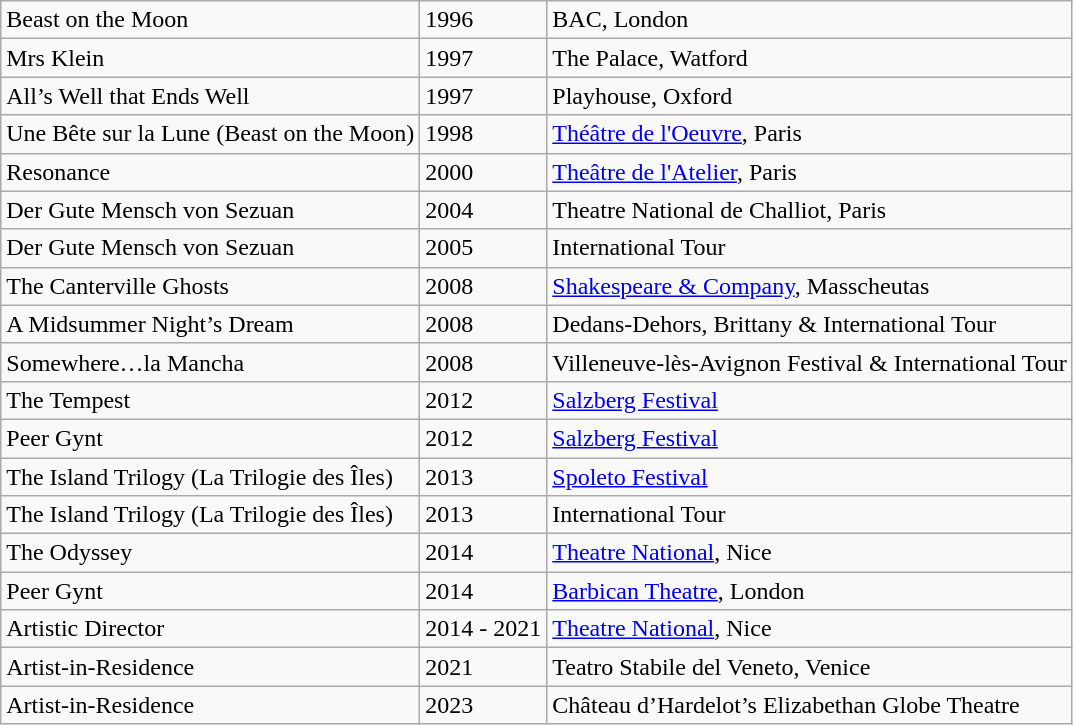<table class="wikitable">
<tr>
<td>Beast on the Moon</td>
<td>1996</td>
<td>BAC, London</td>
</tr>
<tr>
<td>Mrs Klein</td>
<td>1997</td>
<td>The Palace, Watford</td>
</tr>
<tr>
<td>All’s Well that Ends Well</td>
<td>1997</td>
<td>Playhouse, Oxford</td>
</tr>
<tr>
<td>Une Bête sur la Lune (Beast on the Moon)</td>
<td>1998</td>
<td><a href='#'>Théâtre de l'Oeuvre</a>, Paris</td>
</tr>
<tr>
<td>Resonance</td>
<td>2000</td>
<td><a href='#'>Theâtre de l'Atelier</a>, Paris</td>
</tr>
<tr>
<td>Der Gute Mensch von Sezuan</td>
<td>2004</td>
<td>Theatre National de Challiot, Paris</td>
</tr>
<tr>
<td>Der Gute Mensch von Sezuan</td>
<td>2005</td>
<td>International Tour</td>
</tr>
<tr>
<td>The Canterville Ghosts</td>
<td>2008</td>
<td><a href='#'>Shakespeare & Company</a>, Masscheutas</td>
</tr>
<tr>
<td>A Midsummer Night’s Dream</td>
<td>2008</td>
<td>Dedans-Dehors, Brittany & International Tour</td>
</tr>
<tr>
<td>Somewhere…la Mancha</td>
<td>2008</td>
<td>Villeneuve-lès-Avignon Festival & International Tour</td>
</tr>
<tr>
<td>The Tempest</td>
<td>2012</td>
<td><a href='#'>Salzberg Festival</a></td>
</tr>
<tr>
<td>Peer Gynt</td>
<td>2012</td>
<td><a href='#'>Salzberg Festival</a></td>
</tr>
<tr>
<td>The Island Trilogy (La Trilogie des Îles)</td>
<td>2013</td>
<td><a href='#'>Spoleto Festival</a></td>
</tr>
<tr>
<td>The Island Trilogy (La Trilogie des Îles)</td>
<td>2013</td>
<td>International Tour</td>
</tr>
<tr>
<td>The Odyssey</td>
<td>2014</td>
<td><a href='#'>Theatre National</a>, Nice</td>
</tr>
<tr>
<td>Peer Gynt</td>
<td>2014</td>
<td><a href='#'>Barbican Theatre</a>, London</td>
</tr>
<tr>
<td>Artistic Director</td>
<td>2014 - 2021</td>
<td><a href='#'>Theatre National</a>, Nice</td>
</tr>
<tr>
<td>Artist-in-Residence</td>
<td>2021</td>
<td>Teatro Stabile del Veneto, Venice</td>
</tr>
<tr>
<td>Artist-in-Residence</td>
<td>2023</td>
<td>Château d’Hardelot’s Elizabethan Globe Theatre</td>
</tr>
</table>
